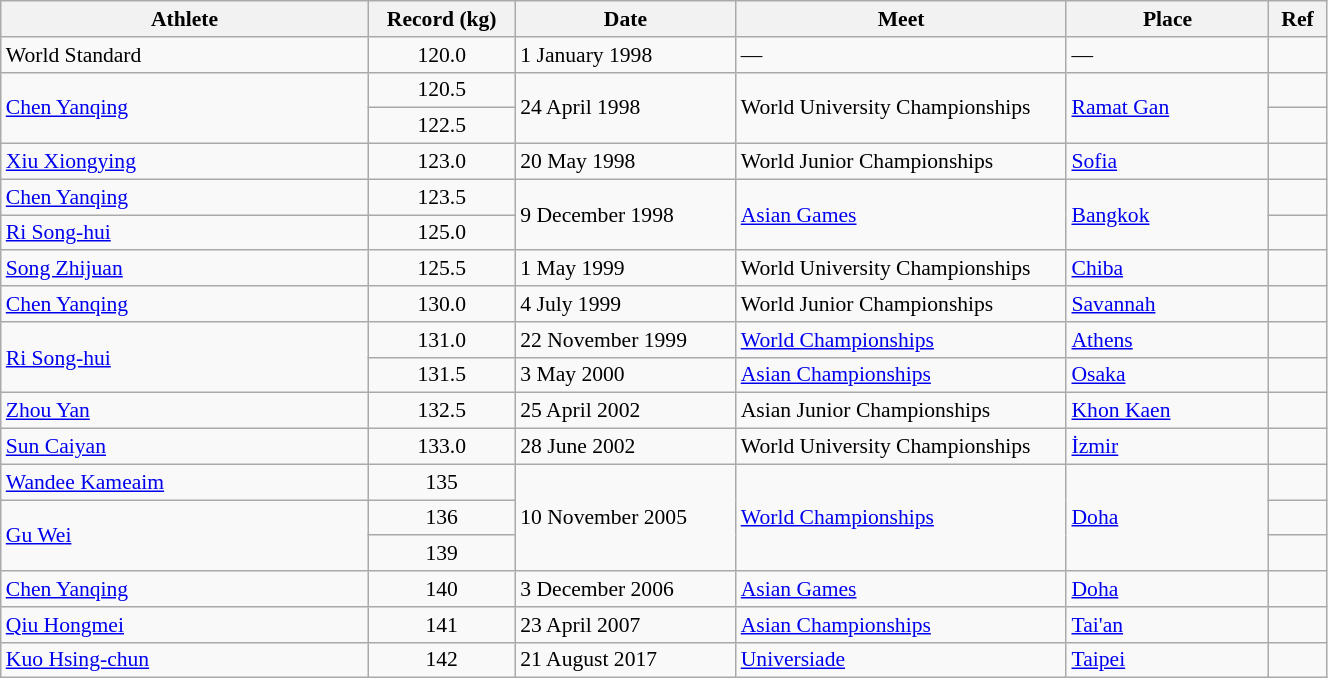<table class="wikitable" style="font-size:90%; width: 70%;">
<tr>
<th width=20%>Athlete</th>
<th width=8%>Record (kg)</th>
<th width=12%>Date</th>
<th width=18%>Meet</th>
<th width=11%>Place</th>
<th width=3%>Ref</th>
</tr>
<tr>
<td>World Standard</td>
<td align="center">120.0</td>
<td>1 January 1998</td>
<td>—</td>
<td>—</td>
<td></td>
</tr>
<tr>
<td rowspan=2> <a href='#'>Chen Yanqing</a></td>
<td align="center">120.5</td>
<td rowspan=2>24 April 1998</td>
<td rowspan=2>World University Championships</td>
<td rowspan=2><a href='#'>Ramat Gan</a></td>
<td></td>
</tr>
<tr>
<td align="center">122.5</td>
<td></td>
</tr>
<tr>
<td> <a href='#'>Xiu Xiongying</a></td>
<td align="center">123.0</td>
<td>20 May 1998</td>
<td>World Junior Championships</td>
<td><a href='#'>Sofia</a></td>
<td></td>
</tr>
<tr>
<td> <a href='#'>Chen Yanqing</a></td>
<td align="center">123.5</td>
<td rowspan=2>9 December 1998</td>
<td rowspan=2><a href='#'>Asian Games</a></td>
<td rowspan=2><a href='#'>Bangkok</a></td>
<td></td>
</tr>
<tr>
<td> <a href='#'>Ri Song-hui</a></td>
<td align="center">125.0</td>
<td></td>
</tr>
<tr>
<td> <a href='#'>Song Zhijuan</a></td>
<td align="center">125.5</td>
<td>1 May 1999</td>
<td>World University Championships</td>
<td><a href='#'>Chiba</a></td>
<td></td>
</tr>
<tr>
<td> <a href='#'>Chen Yanqing</a></td>
<td align="center">130.0</td>
<td>4 July 1999</td>
<td>World Junior Championships</td>
<td><a href='#'>Savannah</a></td>
<td></td>
</tr>
<tr>
<td rowspan=2> <a href='#'>Ri Song-hui</a></td>
<td align="center">131.0</td>
<td>22 November 1999</td>
<td><a href='#'>World Championships</a></td>
<td><a href='#'>Athens</a></td>
<td></td>
</tr>
<tr>
<td align="center">131.5</td>
<td>3 May 2000</td>
<td><a href='#'>Asian Championships</a></td>
<td><a href='#'>Osaka</a></td>
<td></td>
</tr>
<tr>
<td> <a href='#'>Zhou Yan</a></td>
<td align="center">132.5</td>
<td>25 April 2002</td>
<td>Asian Junior Championships</td>
<td><a href='#'>Khon Kaen</a></td>
<td></td>
</tr>
<tr>
<td> <a href='#'>Sun Caiyan</a></td>
<td align="center">133.0</td>
<td>28 June 2002</td>
<td>World University Championships</td>
<td><a href='#'>İzmir</a></td>
<td></td>
</tr>
<tr>
<td> <a href='#'>Wandee Kameaim</a></td>
<td align="center">135</td>
<td rowspan=3>10 November 2005</td>
<td rowspan=3><a href='#'>World Championships</a></td>
<td rowspan=3><a href='#'>Doha</a></td>
<td></td>
</tr>
<tr>
<td rowspan=2> <a href='#'>Gu Wei</a></td>
<td align="center">136</td>
<td></td>
</tr>
<tr>
<td align="center">139</td>
<td></td>
</tr>
<tr>
<td> <a href='#'>Chen Yanqing</a></td>
<td align="center">140</td>
<td>3 December 2006</td>
<td><a href='#'>Asian Games</a></td>
<td><a href='#'>Doha</a></td>
<td></td>
</tr>
<tr>
<td> <a href='#'>Qiu Hongmei</a></td>
<td align="center">141</td>
<td>23 April 2007</td>
<td><a href='#'>Asian Championships</a></td>
<td><a href='#'>Tai'an</a></td>
<td></td>
</tr>
<tr>
<td> <a href='#'>Kuo Hsing-chun</a></td>
<td align="center">142</td>
<td>21 August 2017</td>
<td><a href='#'>Universiade</a></td>
<td><a href='#'>Taipei</a></td>
<td></td>
</tr>
</table>
